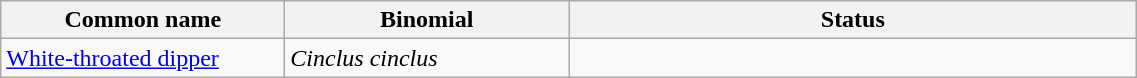<table width=60% class="wikitable">
<tr>
<th width=15%>Common name</th>
<th width=15%>Binomial</th>
<th width=30%>Status</th>
</tr>
<tr>
<td><a href='#'>White-throated dipper</a></td>
<td><em>Cinclus cinclus</em></td>
<td></td>
</tr>
</table>
